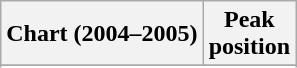<table class="wikitable sortable">
<tr>
<th align="left">Chart (2004–2005)</th>
<th align="center">Peak<br>position</th>
</tr>
<tr>
</tr>
<tr>
</tr>
</table>
